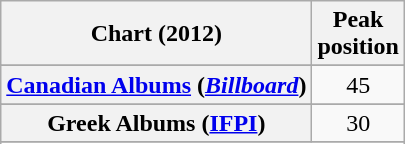<table class="wikitable sortable plainrowheaders" style="text-align:center">
<tr>
<th scope="col">Chart (2012)</th>
<th scope="col">Peak<br>position</th>
</tr>
<tr>
</tr>
<tr>
</tr>
<tr>
</tr>
<tr>
</tr>
<tr>
<th scope="row"><a href='#'>Canadian Albums</a> (<em><a href='#'>Billboard</a></em>)</th>
<td>45</td>
</tr>
<tr>
</tr>
<tr>
<th scope="row">Greek Albums (<a href='#'>IFPI</a>)</th>
<td>30</td>
</tr>
<tr>
</tr>
<tr>
</tr>
<tr>
</tr>
<tr>
</tr>
<tr>
</tr>
<tr>
</tr>
<tr>
</tr>
<tr>
</tr>
<tr>
</tr>
<tr>
</tr>
</table>
